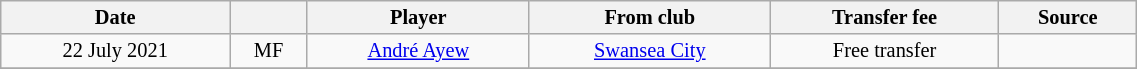<table class="wikitable sortable" style="width:60%; text-align:center; font-size:85%; text-align:centre;">
<tr>
<th>Date</th>
<th></th>
<th>Player</th>
<th>From club</th>
<th>Transfer fee</th>
<th>Source</th>
</tr>
<tr>
<td>22 July 2021</td>
<td>MF</td>
<td> <a href='#'>André Ayew</a></td>
<td> <a href='#'>Swansea City</a></td>
<td>Free transfer</td>
<td></td>
</tr>
<tr>
</tr>
</table>
